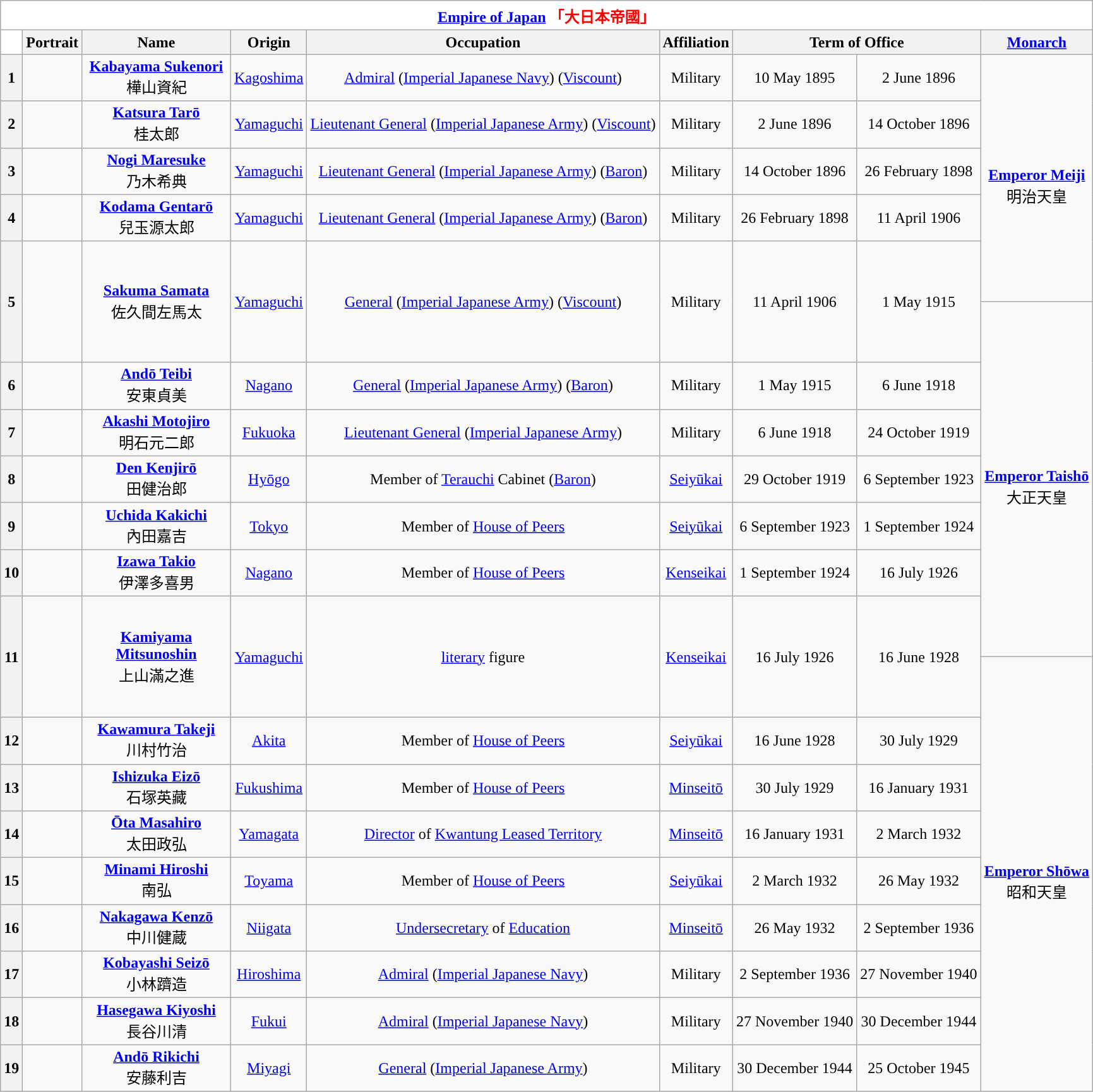<table class=wikitable style="text-align: center">
<tr>
<th align=center style="background:white; color:red;" colspan="9"> <a href='#'><span>Empire of Japan</span></a> 「大日本帝國」</th>
</tr>
<tr>
<th align=center style="background:white; color:red;"></th>
<th>Portrait</th>
<th width="150">Name</th>
<th>Origin</th>
<th>Occupation</th>
<th>Affiliation</th>
<th colspan=2 width="180">Term of Office</th>
<th><a href='#'>Monarch</a><br></th>
</tr>
<tr>
<th style="background:">1</th>
<td></td>
<td align=center><strong><a href='#'>Kabayama Sukenori</a></strong><br><span>樺山資紀</span></td>
<td><a href='#'>Kagoshima</a></td>
<td><a href='#'>Admiral</a> (<a href='#'>Imperial Japanese Navy</a>) (<a href='#'>Viscount</a>)</td>
<td>Military</td>
<td>10 May 1895</td>
<td>2 June 1896</td>
<td rowspan="5"><br><strong><a href='#'>Emperor Meiji</a></strong><br>明治天皇<br></td>
</tr>
<tr>
<th style="background:">2</th>
<td></td>
<td align=center><strong><a href='#'>Katsura Tarō</a></strong><br><span>桂太郎</span></td>
<td><a href='#'>Yamaguchi</a></td>
<td><a href='#'>Lieutenant General</a> (<a href='#'>Imperial Japanese Army</a>) (<a href='#'>Viscount</a>)</td>
<td>Military</td>
<td>2 June 1896</td>
<td>14 October 1896</td>
</tr>
<tr>
<th style="background:">3</th>
<td></td>
<td align=center><strong><a href='#'>Nogi Maresuke</a></strong><br><span>乃木希典</span></td>
<td><a href='#'>Yamaguchi</a></td>
<td><a href='#'>Lieutenant General</a> (<a href='#'>Imperial Japanese Army</a>) (<a href='#'>Baron</a>)</td>
<td>Military</td>
<td>14 October 1896</td>
<td>26 February 1898</td>
</tr>
<tr>
<th style="background:">4</th>
<td></td>
<td align=center><strong><a href='#'>Kodama Gentarō</a></strong><br><span>兒玉源太郎</span></td>
<td><a href='#'>Yamaguchi</a></td>
<td><a href='#'>Lieutenant General</a> (<a href='#'>Imperial Japanese Army</a>) (<a href='#'>Baron</a>)</td>
<td>Military</td>
<td>26 February 1898</td>
<td>11 April 1906</td>
</tr>
<tr style="height:64px;">
<th rowspan="2" style="background:">5</th>
<td rowspan="2"></td>
<td rowspan="2" align="center"><strong><a href='#'>Sakuma Samata</a></strong><br><span>佐久間左馬太</span></td>
<td rowspan="2"><a href='#'>Yamaguchi</a></td>
<td rowspan="2"><a href='#'>General</a> (<a href='#'>Imperial Japanese Army</a>) (<a href='#'>Viscount</a>)</td>
<td rowspan="2">Military</td>
<td rowspan="2">11 April 1906</td>
<td rowspan="2">1 May 1915</td>
</tr>
<tr style="height:64px;">
<td rowspan="7"><br><strong><a href='#'>Emperor Taishō</a></strong><br>大正天皇<br></td>
</tr>
<tr>
<th style="background:">6</th>
<td></td>
<td align=center><strong><a href='#'>Andō Teibi</a></strong><br><span>安東貞美</span></td>
<td><a href='#'>Nagano</a></td>
<td><a href='#'>General</a> (<a href='#'>Imperial Japanese Army</a>) (<a href='#'>Baron</a>)</td>
<td>Military</td>
<td>1 May 1915</td>
<td>6 June 1918</td>
</tr>
<tr>
<th style="background:">7</th>
<td></td>
<td align=center><strong><a href='#'>Akashi Motojiro</a></strong><br><span>明石元二郎</span></td>
<td><a href='#'>Fukuoka</a></td>
<td><a href='#'>Lieutenant General</a> (<a href='#'>Imperial Japanese Army</a>)</td>
<td>Military</td>
<td>6 June 1918</td>
<td>24 October 1919</td>
</tr>
<tr>
<th style="background:">8</th>
<td></td>
<td align=center><strong><a href='#'>Den Kenjirō</a></strong><br><span>田健治郎</span></td>
<td><a href='#'>Hyōgo</a></td>
<td>Member of <a href='#'>Terauchi</a> Cabinet (<a href='#'>Baron</a>)</td>
<td><a href='#'>Seiyūkai</a></td>
<td>29 October 1919</td>
<td>6 September 1923</td>
</tr>
<tr>
<th style="background:">9</th>
<td></td>
<td align=center><strong><a href='#'>Uchida Kakichi</a></strong><br><span>內田嘉吉</span></td>
<td><a href='#'>Tokyo</a></td>
<td>Member of <a href='#'>House of Peers</a></td>
<td><a href='#'>Seiyūkai</a></td>
<td>6 September 1923</td>
<td>1 September 1924</td>
</tr>
<tr>
<th style="background:">10</th>
<td></td>
<td align=center><strong><a href='#'>Izawa Takio</a></strong><br><span>伊澤多喜男</span></td>
<td><a href='#'>Nagano</a></td>
<td>Member of <a href='#'>House of Peers</a></td>
<td><a href='#'>Kenseikai</a></td>
<td>1 September 1924</td>
<td>16 July 1926</td>
</tr>
<tr style="height:64px;">
<th rowspan=2 style="background:">11</th>
<td rowspan=2></td>
<td rowspan=2 align=center><strong><a href='#'>Kamiyama Mitsunoshin</a></strong><br><span>上山滿之進</span></td>
<td rowspan=2><a href='#'>Yamaguchi</a></td>
<td rowspan=2><a href='#'>literary</a> figure</td>
<td rowspan=2><a href='#'>Kenseikai</a></td>
<td rowspan=2>16 July 1926</td>
<td rowspan=2>16 June 1928</td>
</tr>
<tr style="height:64px;">
<td rowspan="9"><br><strong><a href='#'>Emperor Shōwa</a></strong><br>昭和天皇<br></td>
</tr>
<tr>
<th style="background:">12</th>
<td></td>
<td align=center><strong><a href='#'>Kawamura Takeji</a></strong><br><span>川村竹治</span></td>
<td><a href='#'>Akita</a></td>
<td>Member of <a href='#'>House of Peers</a></td>
<td><a href='#'>Seiyūkai</a></td>
<td>16 June 1928</td>
<td>30 July 1929</td>
</tr>
<tr>
<th style="background:">13</th>
<td></td>
<td align=center><strong><a href='#'>Ishizuka Eizō</a></strong><br><span>石塚英藏</span></td>
<td><a href='#'>Fukushima</a></td>
<td>Member of <a href='#'>House of Peers</a></td>
<td><a href='#'>Minseitō</a></td>
<td>30 July 1929</td>
<td>16 January 1931</td>
</tr>
<tr>
<th style="background:">14</th>
<td></td>
<td align=center><strong><a href='#'>Ōta Masahiro</a></strong><br><span>太田政弘</span></td>
<td><a href='#'>Yamagata</a></td>
<td><a href='#'>Director</a> of <a href='#'>Kwantung Leased Territory</a></td>
<td><a href='#'>Minseitō</a></td>
<td>16 January 1931</td>
<td>2 March 1932</td>
</tr>
<tr>
<th style="background:">15</th>
<td></td>
<td align=center><strong><a href='#'>Minami Hiroshi</a></strong><br><span>南弘</span></td>
<td><a href='#'>Toyama</a></td>
<td>Member of <a href='#'>House of Peers</a></td>
<td><a href='#'>Seiyūkai</a></td>
<td>2 March 1932</td>
<td>26 May 1932</td>
</tr>
<tr>
<th style="background:">16</th>
<td></td>
<td align=center><strong><a href='#'>Nakagawa Kenzō</a></strong><br><span>中川健蔵</span></td>
<td><a href='#'>Niigata</a></td>
<td><a href='#'>Undersecretary</a> of <a href='#'>Education</a></td>
<td><a href='#'>Minseitō</a></td>
<td>26 May 1932</td>
<td>2 September 1936</td>
</tr>
<tr>
<th style="background:">17</th>
<td></td>
<td align=center><strong><a href='#'>Kobayashi Seizō</a></strong><br><span>小林躋造</span></td>
<td><a href='#'>Hiroshima</a></td>
<td><a href='#'>Admiral</a> (<a href='#'>Imperial Japanese Navy</a>)</td>
<td>Military</td>
<td>2 September 1936</td>
<td>27 November 1940</td>
</tr>
<tr>
<th style="background:">18</th>
<td></td>
<td align=center><strong><a href='#'>Hasegawa Kiyoshi</a></strong><br><span>長谷川清</span></td>
<td><a href='#'>Fukui</a></td>
<td><a href='#'>Admiral</a> (<a href='#'>Imperial Japanese Navy</a>)</td>
<td>Military</td>
<td>27 November 1940</td>
<td>30 December 1944</td>
</tr>
<tr>
<th style="background:">19</th>
<td></td>
<td align=center><strong><a href='#'>Andō Rikichi</a></strong><br><span>安藤利吉</span></td>
<td><a href='#'>Miyagi</a></td>
<td><a href='#'>General</a> (<a href='#'>Imperial Japanese Army</a>)</td>
<td>Military</td>
<td>30 December 1944</td>
<td>25 October 1945</td>
</tr>
</table>
